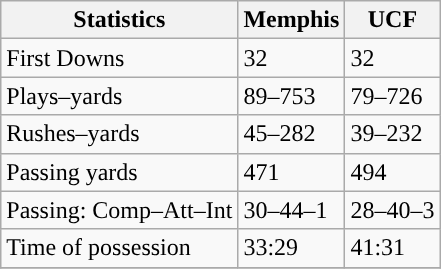<table class="wikitable">
<tr>
<th>Statistics</th>
<th>Memphis</th>
<th>UCF</th>
</tr>
<tr>
<td>First Downs</td>
<td>32</td>
<td>32</td>
</tr>
<tr>
<td>Plays–yards</td>
<td>89–753</td>
<td>79–726</td>
</tr>
<tr>
<td>Rushes–yards</td>
<td>45–282</td>
<td>39–232</td>
</tr>
<tr>
<td>Passing yards</td>
<td>471</td>
<td>494</td>
</tr>
<tr>
<td>Passing: Comp–Att–Int</td>
<td>30–44–1</td>
<td>28–40–3</td>
</tr>
<tr>
<td>Time of possession</td>
<td>33:29</td>
<td>41:31</td>
</tr>
<tr>
</tr>
</table>
